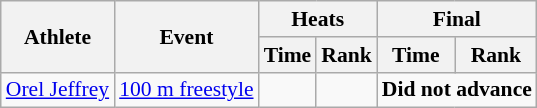<table class=wikitable style="font-size:90%">
<tr>
<th rowspan="2">Athlete</th>
<th rowspan="2">Event</th>
<th colspan="2">Heats</th>
<th colspan="2">Final</th>
</tr>
<tr>
<th>Time</th>
<th>Rank</th>
<th>Time</th>
<th>Rank</th>
</tr>
<tr>
<td><a href='#'>Orel Jeffrey</a></td>
<td><a href='#'>100 m freestyle</a></td>
<td></td>
<td></td>
<td colspan="2"><strong>Did not advance</strong></td>
</tr>
</table>
